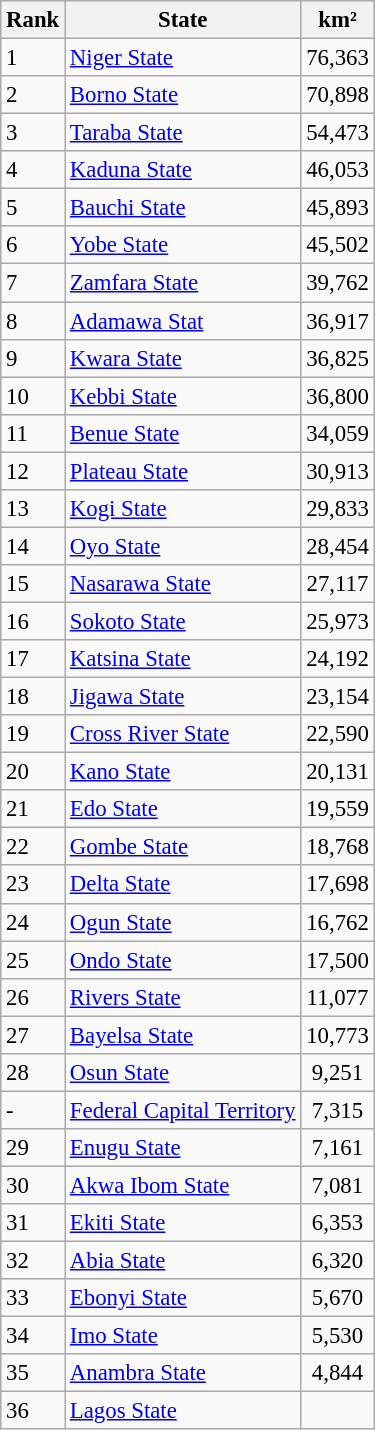<table class="wikitable sortable" style="font-size: 95%;">
<tr bgcolor=#e8e8e8>
<th align="left" scope="col">Rank</th>
<th align="left" scope="col">State</th>
<th scope="col">km²</th>
</tr>
<tr>
<td align="left">1</td>
<td align="left"><a href='#'>Niger State</a></td>
<td align="center">76,363</td>
</tr>
<tr>
<td align="left">2</td>
<td align="left"><a href='#'>Borno State</a></td>
<td align="center">70,898</td>
</tr>
<tr>
<td align="left">3</td>
<td align="left"><a href='#'>Taraba State</a></td>
<td align="center">54,473</td>
</tr>
<tr>
<td align="left">4</td>
<td align="left"><a href='#'>Kaduna State</a></td>
<td align="center">46,053</td>
</tr>
<tr>
<td align="left">5</td>
<td align="left"><a href='#'>Bauchi State</a></td>
<td align="center">45,893</td>
</tr>
<tr>
<td align="left">6</td>
<td align="left"><a href='#'>Yobe State</a></td>
<td align="center">45,502</td>
</tr>
<tr>
<td align="left">7</td>
<td align="left"><a href='#'>Zamfara State</a></td>
<td align="center">39,762</td>
</tr>
<tr>
<td align="left">8</td>
<td align="left"><a href='#'>Adamawa Stat</a></td>
<td align="center">36,917</td>
</tr>
<tr>
<td align="left">9</td>
<td align="left"><a href='#'>Kwara State</a></td>
<td align="center">36,825</td>
</tr>
<tr>
<td align="left">10</td>
<td align="left"><a href='#'>Kebbi State</a></td>
<td align="center">36,800</td>
</tr>
<tr>
<td align="left">11</td>
<td align="left"><a href='#'>Benue State</a></td>
<td align="center">34,059</td>
</tr>
<tr>
<td align="left">12</td>
<td align="left"><a href='#'>Plateau State</a></td>
<td align="center">30,913</td>
</tr>
<tr>
<td align="left">13</td>
<td align="left"><a href='#'>Kogi State</a></td>
<td align="center">29,833</td>
</tr>
<tr>
<td align="left">14</td>
<td align="left"><a href='#'>Oyo State</a></td>
<td align="center">28,454</td>
</tr>
<tr>
<td align="left">15</td>
<td align="left"><a href='#'>Nasarawa State</a></td>
<td align="center">27,117</td>
</tr>
<tr>
<td align="left">16</td>
<td align="left"><a href='#'>Sokoto State</a></td>
<td align="center">25,973</td>
</tr>
<tr>
<td align="left">17</td>
<td align="left"><a href='#'>Katsina State</a></td>
<td align="center">24,192</td>
</tr>
<tr>
<td align="left">18</td>
<td align="left"><a href='#'>Jigawa State</a></td>
<td align="center">23,154</td>
</tr>
<tr>
<td align="left">19</td>
<td align="left"><a href='#'>Cross River State</a></td>
<td align="center">22,590</td>
</tr>
<tr>
<td align="left">20</td>
<td align="left"><a href='#'>Kano State</a></td>
<td align="center">20,131</td>
</tr>
<tr>
<td align="left">21</td>
<td align="left"><a href='#'>Edo State</a></td>
<td align="center">19,559</td>
</tr>
<tr>
<td align="left">22</td>
<td align="left"><a href='#'>Gombe State</a></td>
<td align="center">18,768</td>
</tr>
<tr>
<td align="left">23</td>
<td align="left"><a href='#'>Delta State</a></td>
<td align="center">17,698</td>
</tr>
<tr>
<td align="left">24</td>
<td align="left"><a href='#'>Ogun State</a></td>
<td align="center">16,762</td>
</tr>
<tr>
<td align="left">25</td>
<td align="left"><a href='#'>Ondo State</a></td>
<td align="center">17,500</td>
</tr>
<tr>
<td align="left">26</td>
<td align="left"><a href='#'>Rivers State</a></td>
<td align="center">11,077</td>
</tr>
<tr>
<td align="left">27</td>
<td align="left"><a href='#'>Bayelsa State</a></td>
<td align="center">10,773</td>
</tr>
<tr>
<td align="left">28</td>
<td align="left"><a href='#'>Osun State</a></td>
<td align="center">9,251</td>
</tr>
<tr>
<td align="left">-</td>
<td align="left"><a href='#'>Federal Capital Territory</a></td>
<td align="center">7,315</td>
</tr>
<tr>
<td align="left">29</td>
<td align="left"><a href='#'>Enugu State</a></td>
<td align="center">7,161</td>
</tr>
<tr>
<td align="left">30</td>
<td align="left"><a href='#'>Akwa Ibom State</a></td>
<td align="center">7,081</td>
</tr>
<tr>
<td align="left">31</td>
<td align="left"><a href='#'>Ekiti State</a></td>
<td align="center">6,353</td>
</tr>
<tr>
<td align="left">32</td>
<td align="left"><a href='#'>Abia State</a></td>
<td align="center">6,320</td>
</tr>
<tr>
<td align="left">33</td>
<td align="left"><a href='#'>Ebonyi State</a></td>
<td align="center">5,670</td>
</tr>
<tr>
<td align="left">34</td>
<td align="left"><a href='#'>Imo State</a></td>
<td align="center">5,530</td>
</tr>
<tr>
<td align="left">35</td>
<td align="left"><a href='#'>Anambra State</a></td>
<td align="center">4,844</td>
</tr>
<tr>
<td align="left">36</td>
<td align="left"><a href='#'>Lagos State</a></td>
<td align="center"></td>
</tr>
</table>
